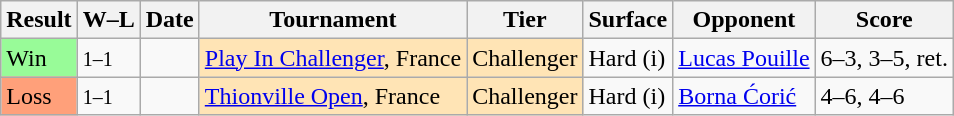<table class="sortable wikitable">
<tr>
<th>Result</th>
<th class="unsortable">W–L</th>
<th>Date</th>
<th>Tournament</th>
<th>Tier</th>
<th>Surface</th>
<th>Opponent</th>
<th class="unsortable">Score</th>
</tr>
<tr>
<td bgcolor=98fb98>Win</td>
<td><small>1–1</small></td>
<td><a href='#'></a></td>
<td style="background:moccasin;"><a href='#'>Play In Challenger</a>, France</td>
<td style="background:moccasin;">Challenger</td>
<td>Hard (i)</td>
<td> <a href='#'>Lucas Pouille</a></td>
<td>6–3, 3–5, ret.</td>
</tr>
<tr>
<td bgcolor=ffa07a>Loss</td>
<td><small>1–1</small></td>
<td><a href='#'></a></td>
<td style="background:moccasin;"><a href='#'>Thionville Open</a>, France</td>
<td style="background:moccasin;">Challenger</td>
<td>Hard (i)</td>
<td> <a href='#'>Borna Ćorić</a></td>
<td>4–6, 4–6</td>
</tr>
</table>
